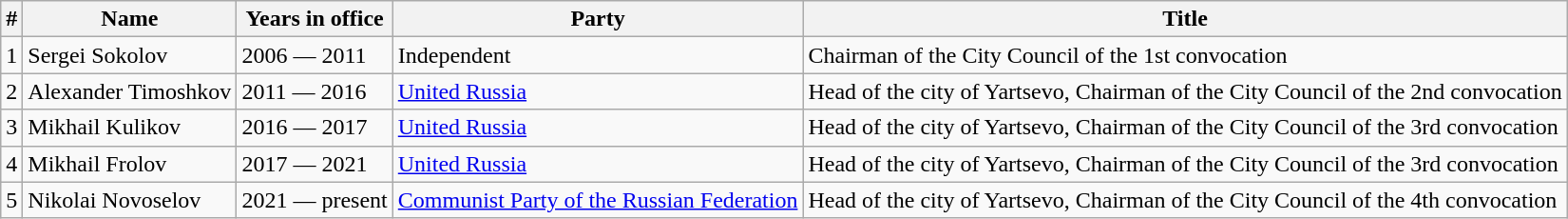<table class="wikitable">
<tr>
<th>#</th>
<th>Name</th>
<th>Years in office</th>
<th>Party</th>
<th>Title</th>
</tr>
<tr>
<td>1</td>
<td>Sergei Sokolov</td>
<td>2006 — 2011</td>
<td>Independent</td>
<td>Chairman of the City Council of the 1st convocation</td>
</tr>
<tr>
<td>2</td>
<td>Alexander Timoshkov</td>
<td>2011 — 2016</td>
<td><a href='#'>United Russia</a></td>
<td>Head of the city of Yartsevo, Chairman of the City Council of the 2nd convocation</td>
</tr>
<tr>
<td>3</td>
<td>Mikhail Kulikov</td>
<td>2016 — 2017</td>
<td><a href='#'>United Russia</a></td>
<td>Head of the city of Yartsevo, Chairman of the City Council of the 3rd convocation</td>
</tr>
<tr>
<td>4</td>
<td>Mikhail Frolov</td>
<td>2017 — 2021</td>
<td><a href='#'>United Russia</a></td>
<td>Head of the city of Yartsevo, Chairman of the City Council of the 3rd convocation</td>
</tr>
<tr>
<td>5</td>
<td>Nikolai Novoselov</td>
<td>2021 — present</td>
<td><a href='#'>Communist Party of the Russian Federation</a></td>
<td>Head of the city of Yartsevo, Chairman of the City Council of the 4th convocation</td>
</tr>
</table>
